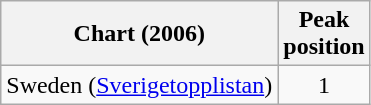<table class="wikitable">
<tr>
<th>Chart (2006)</th>
<th>Peak<br>position</th>
</tr>
<tr>
<td>Sweden (<a href='#'>Sverigetopplistan</a>)</td>
<td align="center">1</td>
</tr>
</table>
